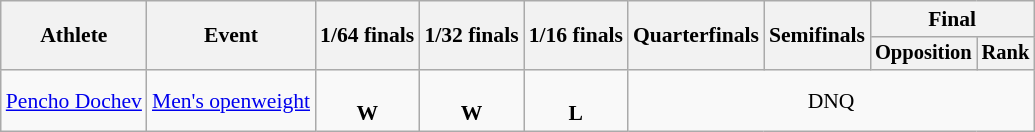<table class="wikitable" style="font-size:90%">
<tr>
<th rowspan=2>Athlete</th>
<th rowspan=2>Event</th>
<th rowspan=2>1/64 finals</th>
<th rowspan=2>1/32 finals</th>
<th rowspan=2>1/16 finals</th>
<th rowspan=2>Quarterfinals</th>
<th rowspan=2>Semifinals</th>
<th colspan=2>Final</th>
</tr>
<tr style="font-size:95%">
<th>Opposition</th>
<th>Rank</th>
</tr>
<tr align=center>
<td align=left><a href='#'>Pencho Dochev</a></td>
<td align=left rowspan=5><a href='#'>Men's openweight</a></td>
<td><br> <strong>W</strong></td>
<td><br> <strong>W</strong></td>
<td><br> <strong>L</strong></td>
<td colspan=4>DNQ</td>
</tr>
</table>
